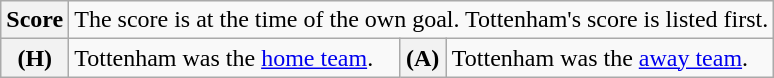<table class="wikitable">
<tr>
<th>Score</th>
<td colspan="3">The score is at the time of the own goal. Tottenham's score is listed first.</td>
</tr>
<tr>
<th>(H)</th>
<td>Tottenham was the <a href='#'>home team</a>.</td>
<th>(A)</th>
<td>Tottenham was the <a href='#'>away team</a>.</td>
</tr>
</table>
